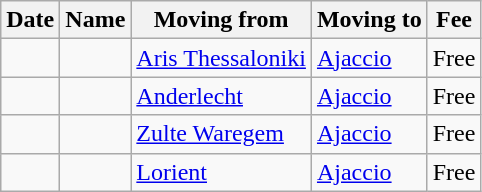<table class="wikitable sortable">
<tr>
<th>Date</th>
<th>Name</th>
<th>Moving from</th>
<th>Moving to</th>
<th>Fee</th>
</tr>
<tr>
<td><strong></strong></td>
<td> </td>
<td> <a href='#'>Aris Thessaloniki</a></td>
<td><a href='#'>Ajaccio</a></td>
<td>Free</td>
</tr>
<tr>
<td><strong></strong></td>
<td> </td>
<td> <a href='#'>Anderlecht</a></td>
<td><a href='#'>Ajaccio</a></td>
<td>Free</td>
</tr>
<tr>
<td><strong></strong></td>
<td> </td>
<td> <a href='#'>Zulte Waregem</a></td>
<td><a href='#'>Ajaccio</a></td>
<td>Free</td>
</tr>
<tr>
<td><strong></strong></td>
<td> </td>
<td><a href='#'>Lorient</a></td>
<td><a href='#'>Ajaccio</a></td>
<td>Free</td>
</tr>
</table>
